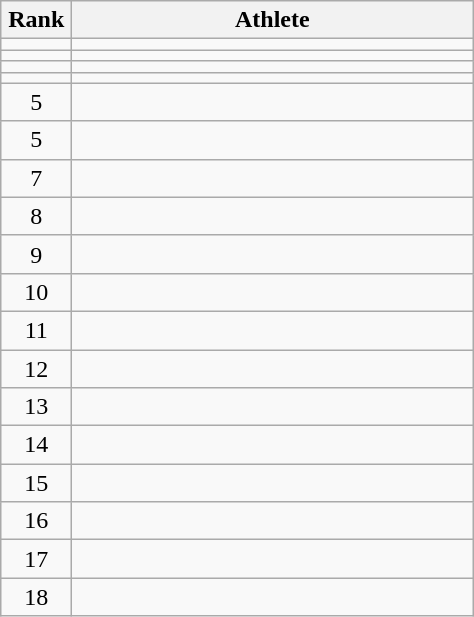<table class="wikitable" style="text-align: center;">
<tr>
<th width=40>Rank</th>
<th width=260>Athlete</th>
</tr>
<tr>
<td></td>
<td align="left"></td>
</tr>
<tr>
<td></td>
<td align="left"></td>
</tr>
<tr>
<td></td>
<td align="left"></td>
</tr>
<tr>
<td></td>
<td align="left"></td>
</tr>
<tr>
<td>5</td>
<td align="left"></td>
</tr>
<tr>
<td>5</td>
<td align="left"></td>
</tr>
<tr>
<td>7</td>
<td align="left"></td>
</tr>
<tr>
<td>8</td>
<td align="left"></td>
</tr>
<tr>
<td>9</td>
<td align="left"></td>
</tr>
<tr>
<td>10</td>
<td align="left"></td>
</tr>
<tr>
<td>11</td>
<td align="left"></td>
</tr>
<tr>
<td>12</td>
<td align="left"></td>
</tr>
<tr>
<td>13</td>
<td align="left"></td>
</tr>
<tr>
<td>14</td>
<td align="left"></td>
</tr>
<tr>
<td>15</td>
<td align="left"></td>
</tr>
<tr>
<td>16</td>
<td align="left"></td>
</tr>
<tr>
<td>17</td>
<td align="left"></td>
</tr>
<tr>
<td>18</td>
<td align="left"></td>
</tr>
</table>
